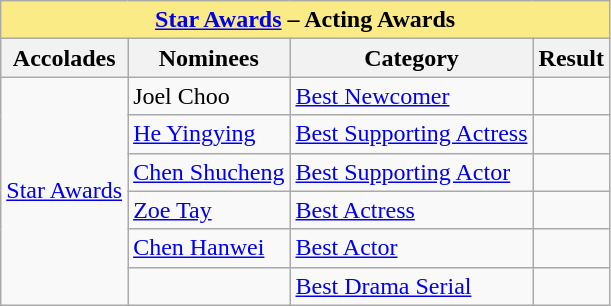<table class="wikitable sortable">
<tr>
<th colspan="4" - style="background:#FAEB86;" align="center"><a href='#'>Star Awards</a> – Acting Awards</th>
</tr>
<tr>
<th>Accolades</th>
<th>Nominees</th>
<th>Category</th>
<th>Result</th>
</tr>
<tr>
<td rowspan="6"><a href='#'>Star Awards</a></td>
<td>Joel Choo</td>
<td><a href='#'>Best Newcomer</a></td>
<td></td>
</tr>
<tr>
<td><a href='#'>He Yingying</a></td>
<td><a href='#'>Best Supporting Actress</a></td>
<td></td>
</tr>
<tr>
<td><a href='#'>Chen Shucheng</a></td>
<td><a href='#'>Best Supporting Actor</a></td>
<td></td>
</tr>
<tr>
<td><a href='#'>Zoe Tay</a></td>
<td><a href='#'>Best Actress</a></td>
<td></td>
</tr>
<tr>
<td><a href='#'>Chen Hanwei</a></td>
<td><a href='#'>Best Actor</a></td>
<td></td>
</tr>
<tr>
<td></td>
<td><a href='#'>Best Drama Serial</a></td>
<td></td>
</tr>
</table>
